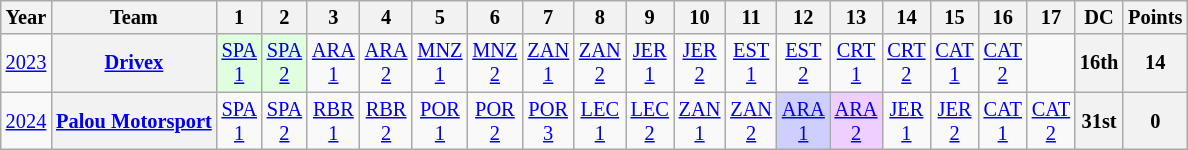<table class="wikitable" style="text-align:center; font-size:85%">
<tr>
<th>Year</th>
<th>Team</th>
<th>1</th>
<th>2</th>
<th>3</th>
<th>4</th>
<th>5</th>
<th>6</th>
<th>7</th>
<th>8</th>
<th>9</th>
<th>10</th>
<th>11</th>
<th>12</th>
<th>13</th>
<th>14</th>
<th>15</th>
<th>16</th>
<th>17</th>
<th>DC</th>
<th>Points</th>
</tr>
<tr>
<td><a href='#'>2023</a></td>
<th nowrap><a href='#'>Drivex</a></th>
<td style="background:#DFFFDF"><a href='#'>SPA<br>1</a><br></td>
<td style="background:#DFFFDF"><a href='#'>SPA<br>2</a><br></td>
<td><a href='#'>ARA<br>1</a></td>
<td><a href='#'>ARA<br>2</a></td>
<td><a href='#'>MNZ<br>1</a></td>
<td><a href='#'>MNZ<br>2</a></td>
<td><a href='#'>ZAN<br>1</a></td>
<td><a href='#'>ZAN<br>2</a></td>
<td><a href='#'>JER<br>1</a></td>
<td><a href='#'>JER<br>2</a></td>
<td><a href='#'>EST<br>1</a></td>
<td><a href='#'>EST<br>2</a></td>
<td><a href='#'>CRT<br>1</a></td>
<td><a href='#'>CRT<br>2</a></td>
<td><a href='#'>CAT<br>1</a></td>
<td><a href='#'>CAT<br>2</a></td>
<td></td>
<th>16th</th>
<th>14</th>
</tr>
<tr>
<td><a href='#'>2024</a></td>
<th nowrap><a href='#'>Palou Motorsport</a></th>
<td><a href='#'>SPA<br>1</a></td>
<td><a href='#'>SPA<br>2</a></td>
<td><a href='#'>RBR<br>1</a></td>
<td><a href='#'>RBR<br>2</a></td>
<td><a href='#'>POR<br>1</a></td>
<td><a href='#'>POR<br>2</a></td>
<td><a href='#'>POR<br>3</a></td>
<td><a href='#'>LEC<br>1</a></td>
<td><a href='#'>LEC<br>2</a></td>
<td><a href='#'>ZAN<br>1</a></td>
<td><a href='#'>ZAN<br>2</a></td>
<td style="background:#CFCFFF;"><a href='#'>ARA<br>1</a><br></td>
<td style="background:#EFCFFF;"><a href='#'>ARA<br>2</a><br></td>
<td><a href='#'>JER<br>1</a></td>
<td><a href='#'>JER<br>2</a></td>
<td><a href='#'>CAT<br>1</a></td>
<td><a href='#'>CAT<br>2</a></td>
<th>31st</th>
<th>0</th>
</tr>
</table>
